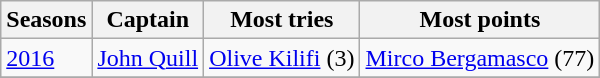<table class="wikitable">
<tr>
<th>Seasons</th>
<th>Captain</th>
<th>Most tries</th>
<th>Most points</th>
</tr>
<tr>
<td><a href='#'>2016</a></td>
<td><a href='#'>John Quill</a></td>
<td><a href='#'>Olive Kilifi</a> (3)</td>
<td><a href='#'>Mirco Bergamasco</a> (77)</td>
</tr>
<tr>
</tr>
</table>
